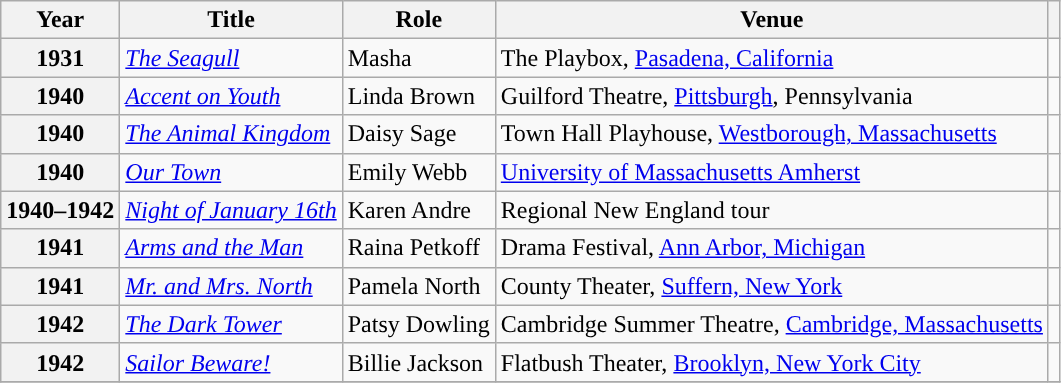<table class="wikitable sortable plainrowheaders">
<tr>
<th>Year</th>
<th>Title</th>
<th>Role</th>
<th>Venue</th>
<th class="unsortable"></th>
</tr>
<tr>
<th scope="row">1931</th>
<td><em><a href='#'>The Seagull</a></em></td>
<td>Masha</td>
<td>The Playbox, <a href='#'>Pasadena, California</a></td>
<td style="text-align:center;"></td>
</tr>
<tr>
<th scope="row">1940</th>
<td><em><a href='#'>Accent on Youth</a></em></td>
<td>Linda Brown</td>
<td>Guilford Theatre, <a href='#'>Pittsburgh</a>, Pennsylvania</td>
<td style="text-align:center;"></td>
</tr>
<tr>
<th scope="row">1940</th>
<td><em><a href='#'>The Animal Kingdom</a></em></td>
<td>Daisy Sage</td>
<td>Town Hall Playhouse, <a href='#'>Westborough, Massachusetts</a></td>
<td style="text-align:center;"></td>
</tr>
<tr>
<th scope="row">1940</th>
<td><em><a href='#'>Our Town</a></em></td>
<td>Emily Webb</td>
<td><a href='#'>University of Massachusetts Amherst</a></td>
<td style="text-align:center;"></td>
</tr>
<tr>
<th scope="row">1940–1942</th>
<td><em><a href='#'>Night of January 16th</a></em></td>
<td>Karen Andre</td>
<td>Regional New England tour</td>
<td style="text-align:center;"></td>
</tr>
<tr>
<th scope="row">1941</th>
<td><em><a href='#'>Arms and the Man</a></em></td>
<td>Raina Petkoff</td>
<td>Drama Festival, <a href='#'>Ann Arbor, Michigan</a></td>
<td style="text-align:center;'"></td>
</tr>
<tr>
<th scope="row">1941</th>
<td><em><a href='#'>Mr. and Mrs. North</a></em></td>
<td>Pamela North</td>
<td>County Theater, <a href='#'>Suffern, New York</a></td>
<td style="text-align:center;'"></td>
</tr>
<tr>
<th scope="row">1942</th>
<td><em><a href='#'>The Dark Tower</a></em></td>
<td>Patsy Dowling</td>
<td>Cambridge Summer Theatre, <a href='#'>Cambridge, Massachusetts</a></td>
<td style="text-align:center;"></td>
</tr>
<tr>
<th scope="row">1942</th>
<td><em><a href='#'>Sailor Beware!</a></em></td>
<td>Billie Jackson</td>
<td>Flatbush Theater, <a href='#'>Brooklyn, New York City</a></td>
<td style="text-align:center;"></td>
</tr>
<tr>
</tr>
</table>
